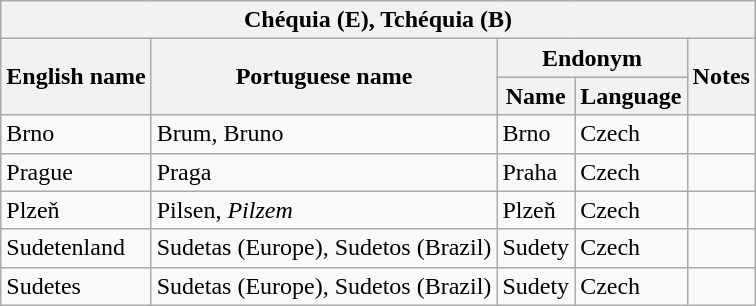<table class="wikitable sortable">
<tr>
<th colspan="5"> Chéquia (E), Tchéquia (B)</th>
</tr>
<tr>
<th rowspan="2">English name</th>
<th rowspan="2">Portuguese name</th>
<th colspan="2">Endonym</th>
<th rowspan="2">Notes</th>
</tr>
<tr>
<th>Name</th>
<th>Language</th>
</tr>
<tr>
<td>Brno</td>
<td>Brum, Bruno</td>
<td>Brno</td>
<td>Czech</td>
<td></td>
</tr>
<tr>
<td>Prague</td>
<td>Praga</td>
<td>Praha</td>
<td>Czech</td>
<td></td>
</tr>
<tr>
<td>Plzeň</td>
<td>Pilsen, <em>Pilzem</em></td>
<td>Plzeň</td>
<td>Czech</td>
<td></td>
</tr>
<tr>
<td>Sudetenland</td>
<td>Sudetas (Europe), Sudetos (Brazil)</td>
<td>Sudety</td>
<td>Czech</td>
<td></td>
</tr>
<tr>
<td>Sudetes</td>
<td>Sudetas (Europe), Sudetos (Brazil)</td>
<td>Sudety</td>
<td>Czech</td>
<td></td>
</tr>
</table>
